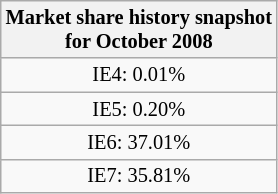<table class="wikitable floatright"  style="font-size:85%; text-align:center;">
<tr>
<th>Market share history snapshot<br>for October 2008</th>
</tr>
<tr>
<td>IE4: 0.01%</td>
</tr>
<tr>
<td>IE5: 0.20%</td>
</tr>
<tr>
<td>IE6: 37.01%</td>
</tr>
<tr>
<td>IE7: 35.81%</td>
</tr>
</table>
